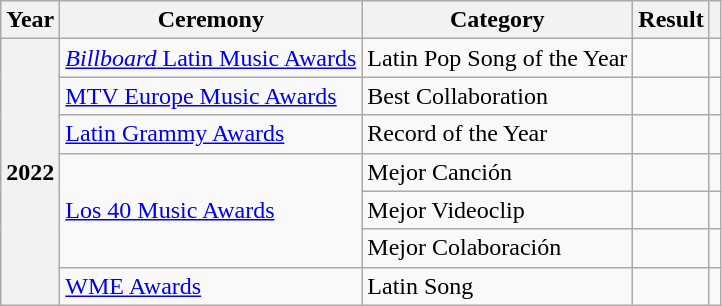<table class="wikitable plainrowheaders">
<tr>
<th scope="col">Year</th>
<th scope="col">Ceremony</th>
<th scope="col">Category</th>
<th scope="col">Result</th>
<th scope="col"></th>
</tr>
<tr>
<th rowspan="7">2022</th>
<td><a href='#'><em>Billboard</em> Latin Music Awards</a></td>
<td>Latin Pop Song of the Year</td>
<td></td>
<td style="text-align:center;"></td>
</tr>
<tr>
<td><a href='#'>MTV Europe Music Awards</a></td>
<td>Best Collaboration</td>
<td></td>
<td style="text-align:center;"></td>
</tr>
<tr>
<td><a href='#'>Latin Grammy Awards</a></td>
<td>Record of the Year</td>
<td></td>
<td style="text-align:center;"></td>
</tr>
<tr>
<td rowspan="3"><a href='#'>Los 40 Music Awards</a></td>
<td>Mejor Canción</td>
<td></td>
<td style="text-align:center;"></td>
</tr>
<tr>
<td>Mejor Videoclip</td>
<td></td>
<td style="text-align:center;"></td>
</tr>
<tr>
<td>Mejor Colaboración</td>
<td></td>
<td style="text-align:center;"></td>
</tr>
<tr>
<td><a href='#'>WME Awards</a></td>
<td>Latin Song</td>
<td></td>
<td style="text-align:center;"></td>
</tr>
</table>
